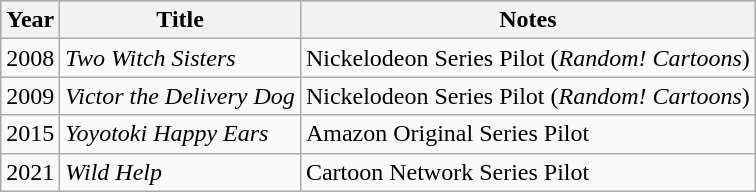<table class="wikitable">
<tr style="background:#b0c4de; text-align:center;">
<th>Year</th>
<th>Title</th>
<th>Notes</th>
</tr>
<tr>
<td>2008</td>
<td><em>Two Witch Sisters</em></td>
<td>Nickelodeon Series Pilot (<em>Random! Cartoons</em>)</td>
</tr>
<tr>
<td>2009</td>
<td><em>Victor the Delivery Dog</em></td>
<td>Nickelodeon Series Pilot (<em>Random! Cartoons</em>)</td>
</tr>
<tr>
<td>2015</td>
<td><em>Yoyotoki Happy Ears</em></td>
<td>Amazon Original Series Pilot</td>
</tr>
<tr>
<td>2021</td>
<td><em>Wild Help</em></td>
<td>Cartoon Network Series Pilot</td>
</tr>
</table>
